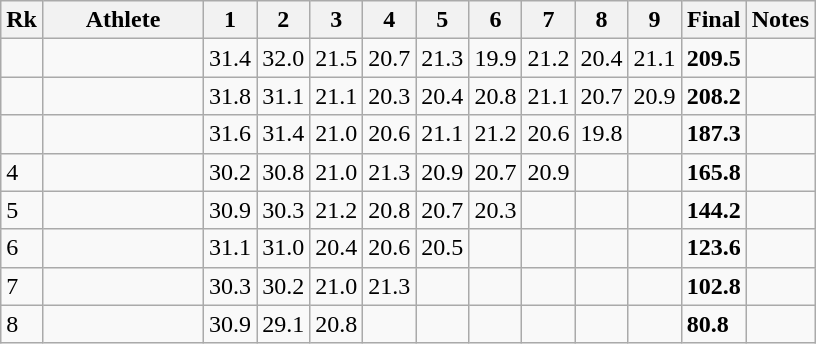<table class="wikitable sortable">
<tr>
<th>Rk</th>
<th style="width:100px">Athlete</th>
<th class="unsortable">1</th>
<th class="unsortable">2</th>
<th class="unsortable">3</th>
<th class="unsortable">4</th>
<th class="unsortable">5</th>
<th class="unsortable">6</th>
<th class="unsortable">7</th>
<th class="unsortable">8</th>
<th class="unsortable">9</th>
<th>Final</th>
<th class="unsortable">Notes</th>
</tr>
<tr>
<td></td>
<td></td>
<td>31.4</td>
<td>32.0</td>
<td>21.5</td>
<td>20.7</td>
<td>21.3</td>
<td>19.9</td>
<td>21.2</td>
<td>20.4</td>
<td>21.1</td>
<td><strong>209.5</strong></td>
<td></td>
</tr>
<tr>
<td></td>
<td></td>
<td>31.8</td>
<td>31.1</td>
<td>21.1</td>
<td>20.3</td>
<td>20.4</td>
<td>20.8</td>
<td>21.1</td>
<td>20.7</td>
<td>20.9</td>
<td><strong>208.2</strong></td>
<td></td>
</tr>
<tr>
<td></td>
<td></td>
<td>31.6</td>
<td>31.4</td>
<td>21.0</td>
<td>20.6</td>
<td>21.1</td>
<td>21.2</td>
<td>20.6</td>
<td>19.8</td>
<td></td>
<td><strong>187.3</strong></td>
<td></td>
</tr>
<tr>
<td>4</td>
<td></td>
<td>30.2</td>
<td>30.8</td>
<td>21.0</td>
<td>21.3</td>
<td>20.9</td>
<td>20.7</td>
<td>20.9</td>
<td></td>
<td></td>
<td><strong>165.8</strong></td>
<td></td>
</tr>
<tr>
<td>5</td>
<td></td>
<td>30.9</td>
<td>30.3</td>
<td>21.2</td>
<td>20.8</td>
<td>20.7</td>
<td>20.3</td>
<td></td>
<td></td>
<td></td>
<td><strong>144.2</strong></td>
<td></td>
</tr>
<tr>
<td>6</td>
<td></td>
<td>31.1</td>
<td>31.0</td>
<td>20.4</td>
<td>20.6</td>
<td>20.5</td>
<td></td>
<td></td>
<td></td>
<td></td>
<td><strong>123.6</strong></td>
<td></td>
</tr>
<tr>
<td>7</td>
<td></td>
<td>30.3</td>
<td>30.2</td>
<td>21.0</td>
<td>21.3</td>
<td></td>
<td></td>
<td></td>
<td></td>
<td></td>
<td><strong>102.8</strong></td>
<td></td>
</tr>
<tr>
<td>8</td>
<td></td>
<td>30.9</td>
<td>29.1</td>
<td>20.8</td>
<td></td>
<td></td>
<td></td>
<td></td>
<td></td>
<td></td>
<td><strong>80.8</strong></td>
<td></td>
</tr>
</table>
